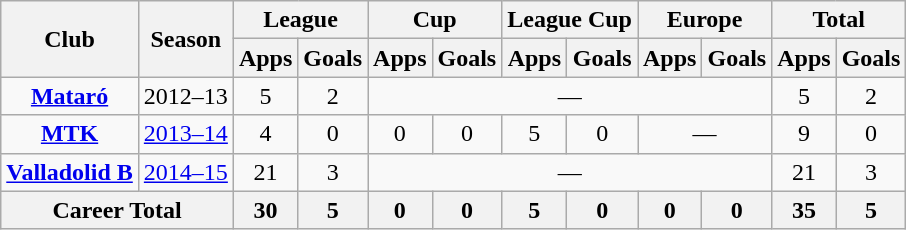<table class="wikitable" style="text-align: center;">
<tr>
<th rowspan="2">Club</th>
<th rowspan="2">Season</th>
<th colspan="2">League</th>
<th colspan="2">Cup</th>
<th colspan="2">League Cup</th>
<th colspan="2">Europe</th>
<th colspan="2">Total</th>
</tr>
<tr>
<th>Apps</th>
<th>Goals</th>
<th>Apps</th>
<th>Goals</th>
<th>Apps</th>
<th>Goals</th>
<th>Apps</th>
<th>Goals</th>
<th>Apps</th>
<th>Goals</th>
</tr>
<tr>
<td valign="center"><strong><a href='#'>Mataró</a></strong></td>
<td>2012–13</td>
<td>5</td>
<td>2</td>
<td colspan="6">—</td>
<td>5</td>
<td>2</td>
</tr>
<tr>
<td valign="center"><strong><a href='#'>MTK</a></strong></td>
<td><a href='#'>2013–14</a></td>
<td>4</td>
<td>0</td>
<td>0</td>
<td>0</td>
<td>5</td>
<td>0</td>
<td colspan="2">—</td>
<td>9</td>
<td>0</td>
</tr>
<tr>
<td valign="center"><strong><a href='#'>Valladolid B</a></strong></td>
<td><a href='#'>2014–15</a></td>
<td>21</td>
<td>3</td>
<td colspan="6">—</td>
<td>21</td>
<td>3</td>
</tr>
<tr>
<th colspan="2" valign="top"><strong>Career Total</strong></th>
<th>30</th>
<th>5</th>
<th>0</th>
<th>0</th>
<th>5</th>
<th>0</th>
<th>0</th>
<th>0</th>
<th>35</th>
<th>5</th>
</tr>
</table>
